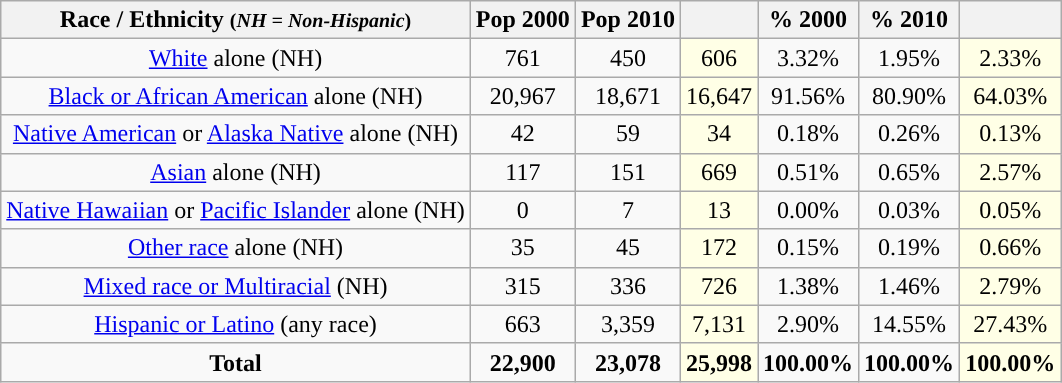<table class="wikitable" style="text-align:center;">
<tr>
<th>Race / Ethnicity <small>(<em>NH = Non-Hispanic</em>)</small></th>
<th>Pop 2000</th>
<th>Pop 2010</th>
<th></th>
<th>% 2000</th>
<th>% 2010</th>
<th></th>
</tr>
<tr>
<td><a href='#'>White</a> alone (NH)</td>
<td>761</td>
<td>450</td>
<td style='background: #ffffe6;'>606</td>
<td>3.32%</td>
<td>1.95%</td>
<td style='background: #ffffe6;'>2.33%</td>
</tr>
<tr>
<td><a href='#'>Black or African American</a> alone (NH)</td>
<td>20,967</td>
<td>18,671</td>
<td style='background: #ffffe6;'>16,647</td>
<td>91.56%</td>
<td>80.90%</td>
<td style='background: #ffffe6;'>64.03%</td>
</tr>
<tr>
<td><a href='#'>Native American</a> or <a href='#'>Alaska Native</a> alone (NH)</td>
<td>42</td>
<td>59</td>
<td style='background: #ffffe6;'>34</td>
<td>0.18%</td>
<td>0.26%</td>
<td style='background: #ffffe6;'>0.13%</td>
</tr>
<tr>
<td><a href='#'>Asian</a> alone (NH)</td>
<td>117</td>
<td>151</td>
<td style='background: #ffffe6;'>669</td>
<td>0.51%</td>
<td>0.65%</td>
<td style='background: #ffffe6;'>2.57%</td>
</tr>
<tr>
<td><a href='#'>Native Hawaiian</a> or <a href='#'>Pacific Islander</a> alone (NH)</td>
<td>0</td>
<td>7</td>
<td style='background: #ffffe6;'>13</td>
<td>0.00%</td>
<td>0.03%</td>
<td style='background: #ffffe6;'>0.05%</td>
</tr>
<tr>
<td><a href='#'>Other race</a> alone (NH)</td>
<td>35</td>
<td>45</td>
<td style='background: #ffffe6;'>172</td>
<td>0.15%</td>
<td>0.19%</td>
<td style='background: #ffffe6;'>0.66%</td>
</tr>
<tr>
<td><a href='#'>Mixed race or Multiracial</a> (NH)</td>
<td>315</td>
<td>336</td>
<td style='background: #ffffe6;'>726</td>
<td>1.38%</td>
<td>1.46%</td>
<td style='background: #ffffe6;'>2.79%</td>
</tr>
<tr>
<td><a href='#'>Hispanic or Latino</a> (any race)</td>
<td>663</td>
<td>3,359</td>
<td style='background: #ffffe6;'>7,131</td>
<td>2.90%</td>
<td>14.55%</td>
<td style='background: #ffffe6;'>27.43%</td>
</tr>
<tr>
<td><strong>Total</strong></td>
<td><strong>22,900</strong></td>
<td><strong>23,078</strong></td>
<td style='background: #ffffe6;'><strong>25,998</strong></td>
<td><strong>100.00%</strong></td>
<td><strong>100.00%</strong></td>
<td style='background: #ffffe6;'><strong>100.00%</strong></td>
</tr>
</table>
